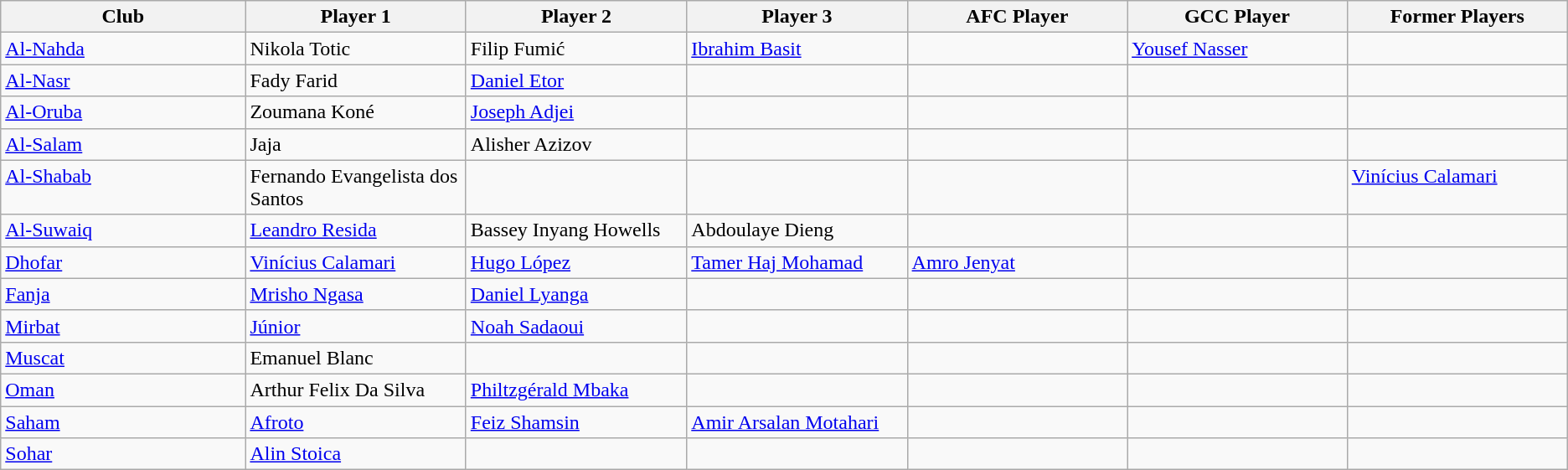<table class="wikitable sortable" border="1">
<tr>
<th width="190">Club</th>
<th width="170">Player 1</th>
<th width="170">Player 2</th>
<th width="170">Player 3</th>
<th width="170">AFC Player</th>
<th width="170">GCC Player</th>
<th width="170">Former Players</th>
</tr>
<tr style="vertical-align:top;">
<td><a href='#'>Al-Nahda</a></td>
<td> Nikola Totic</td>
<td> Filip Fumić</td>
<td> <a href='#'>Ibrahim Basit</a></td>
<td></td>
<td> <a href='#'>Yousef Nasser</a></td>
<td></td>
</tr>
<tr style="vertical-align:top;">
<td><a href='#'>Al-Nasr</a></td>
<td> Fady Farid</td>
<td> <a href='#'>Daniel Etor</a></td>
<td></td>
<td></td>
<td></td>
<td></td>
</tr>
<tr style="vertical-align:top;">
<td><a href='#'>Al-Oruba</a></td>
<td> Zoumana Koné</td>
<td> <a href='#'>Joseph Adjei</a></td>
<td></td>
<td></td>
<td></td>
<td></td>
</tr>
<tr style="vertical-align:top;">
<td><a href='#'>Al-Salam</a></td>
<td> Jaja</td>
<td> Alisher Azizov</td>
<td></td>
<td></td>
<td></td>
<td></td>
</tr>
<tr style="vertical-align:top;">
<td><a href='#'>Al-Shabab</a></td>
<td> Fernando Evangelista dos Santos</td>
<td></td>
<td></td>
<td></td>
<td></td>
<td> <a href='#'>Vinícius Calamari</a></td>
</tr>
<tr style="vertical-align:top;">
<td><a href='#'>Al-Suwaiq</a></td>
<td> <a href='#'>Leandro Resida</a></td>
<td> Bassey Inyang Howells</td>
<td> Abdoulaye Dieng</td>
<td></td>
<td></td>
<td></td>
</tr>
<tr style="vertical-align:top;">
<td><a href='#'>Dhofar</a></td>
<td> <a href='#'>Vinícius Calamari</a></td>
<td> <a href='#'>Hugo López</a></td>
<td> <a href='#'>Tamer Haj Mohamad</a></td>
<td> <a href='#'>Amro Jenyat</a></td>
<td></td>
<td></td>
</tr>
<tr style="vertical-align:top;">
<td><a href='#'>Fanja</a></td>
<td> <a href='#'>Mrisho Ngasa</a></td>
<td> <a href='#'>Daniel Lyanga</a></td>
<td></td>
<td></td>
<td></td>
<td></td>
</tr>
<tr style="vertical-align:top;">
<td><a href='#'>Mirbat</a></td>
<td> <a href='#'>Júnior</a></td>
<td> <a href='#'>Noah Sadaoui</a></td>
<td></td>
<td></td>
<td></td>
<td></td>
</tr>
<tr style="vertical-align:top;">
<td><a href='#'>Muscat</a></td>
<td> Emanuel Blanc</td>
<td></td>
<td></td>
<td></td>
<td></td>
<td></td>
</tr>
<tr style="vertical-align:top;">
<td><a href='#'>Oman</a></td>
<td> Arthur Felix Da Silva</td>
<td> <a href='#'>Philtzgérald Mbaka</a></td>
<td></td>
<td></td>
<td></td>
<td></td>
</tr>
<tr style="vertical-align:top;">
<td><a href='#'>Saham</a></td>
<td> <a href='#'>Afroto</a></td>
<td> <a href='#'>Feiz Shamsin</a></td>
<td> <a href='#'>Amir Arsalan Motahari</a></td>
<td></td>
<td></td>
<td></td>
</tr>
<tr style="vertical-align:top;">
<td><a href='#'>Sohar</a></td>
<td> <a href='#'>Alin Stoica</a></td>
<td></td>
<td></td>
<td></td>
<td></td>
<td></td>
</tr>
</table>
